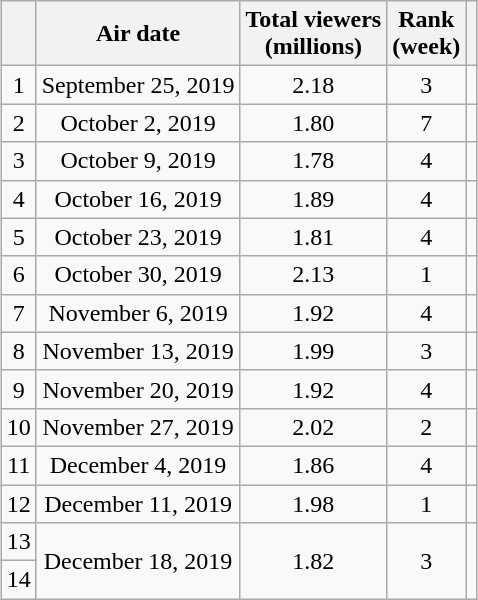<table class="wikitable sortable" style="text-align:center; width:auto; margin: auto;">
<tr>
<th></th>
<th>Air date</th>
<th>Total viewers<br>(millions)</th>
<th>Rank<br>(week)</th>
<th></th>
</tr>
<tr>
<td>1</td>
<td>September 25, 2019</td>
<td>2.18</td>
<td>3</td>
<td></td>
</tr>
<tr>
<td>2</td>
<td>October 2, 2019</td>
<td>1.80</td>
<td>7</td>
<td></td>
</tr>
<tr>
<td>3</td>
<td>October 9, 2019</td>
<td>1.78</td>
<td>4</td>
<td></td>
</tr>
<tr>
<td>4</td>
<td>October 16, 2019</td>
<td>1.89</td>
<td>4</td>
<td></td>
</tr>
<tr>
<td>5</td>
<td>October 23, 2019</td>
<td>1.81</td>
<td>4</td>
<td></td>
</tr>
<tr>
<td>6</td>
<td>October 30, 2019</td>
<td>2.13</td>
<td>1</td>
<td></td>
</tr>
<tr>
<td>7</td>
<td>November 6, 2019</td>
<td>1.92</td>
<td>4</td>
<td></td>
</tr>
<tr>
<td>8</td>
<td>November 13, 2019</td>
<td>1.99</td>
<td>3</td>
<td></td>
</tr>
<tr>
<td>9</td>
<td>November 20, 2019</td>
<td>1.92</td>
<td>4</td>
<td></td>
</tr>
<tr>
<td>10</td>
<td>November 27, 2019</td>
<td>2.02</td>
<td>2</td>
<td></td>
</tr>
<tr>
<td>11</td>
<td>December 4, 2019</td>
<td>1.86</td>
<td>4</td>
<td></td>
</tr>
<tr>
<td>12</td>
<td>December 11, 2019</td>
<td>1.98</td>
<td>1</td>
<td></td>
</tr>
<tr>
<td>13</td>
<td rowspan="2">December 18, 2019</td>
<td rowspan="2">1.82</td>
<td rowspan="2">3</td>
<td rowspan="2"></td>
</tr>
<tr>
<td>14</td>
</tr>
</table>
